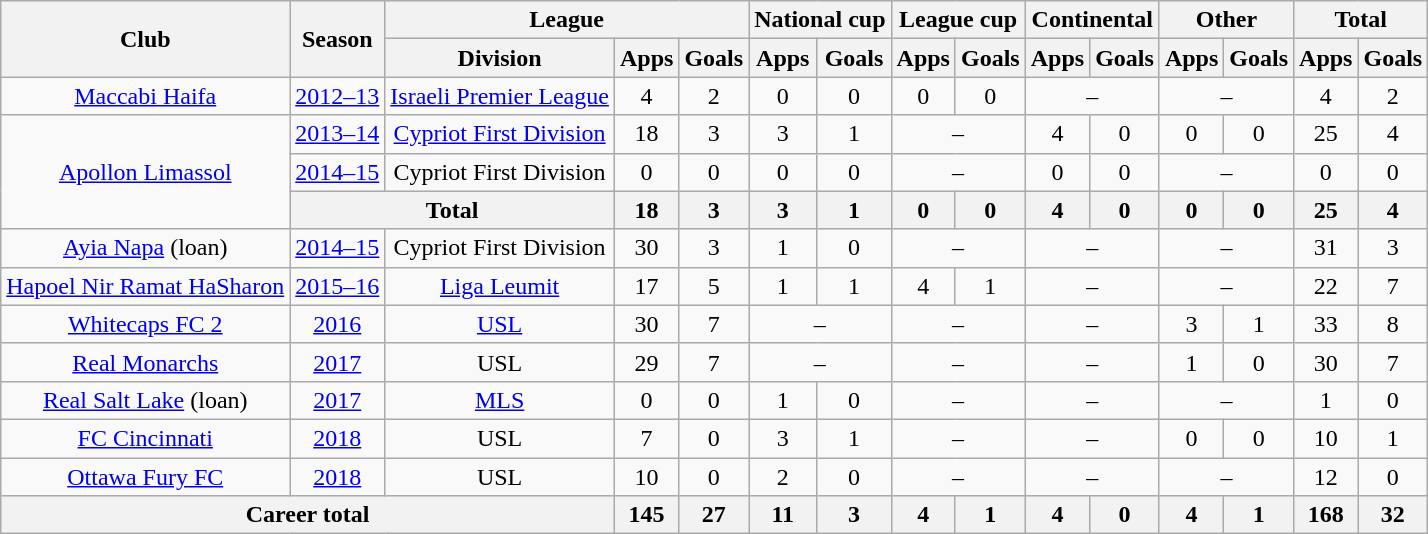<table class="wikitable" style="text-align:center">
<tr>
<th rowspan="2">Club</th>
<th rowspan="2">Season</th>
<th colspan="3">League</th>
<th colspan="2">National cup</th>
<th colspan="2">League cup</th>
<th colspan="2">Continental</th>
<th colspan="2">Other</th>
<th colspan="2">Total</th>
</tr>
<tr>
<th>Division</th>
<th>Apps</th>
<th>Goals</th>
<th>Apps</th>
<th>Goals</th>
<th>Apps</th>
<th>Goals</th>
<th>Apps</th>
<th>Goals</th>
<th>Apps</th>
<th>Goals</th>
<th>Apps</th>
<th>Goals</th>
</tr>
<tr>
<td><a href='#'>Maccabi Haifa</a></td>
<td><a href='#'>2012–13</a></td>
<td><a href='#'>Israeli Premier League</a></td>
<td>4</td>
<td>2</td>
<td>0</td>
<td>0</td>
<td>0</td>
<td>0</td>
<td colspan="2">–</td>
<td colspan="2">–</td>
<td>4</td>
<td>2</td>
</tr>
<tr>
<td rowspan="3"><a href='#'>Apollon Limassol</a></td>
<td><a href='#'>2013–14</a></td>
<td><a href='#'>Cypriot First Division</a></td>
<td>18</td>
<td>3</td>
<td>3</td>
<td>1</td>
<td colspan="2">–</td>
<td>4</td>
<td>0</td>
<td>0</td>
<td>0</td>
<td>25</td>
<td>4</td>
</tr>
<tr>
<td><a href='#'>2014–15</a></td>
<td>Cypriot First Division</td>
<td>0</td>
<td>0</td>
<td>0</td>
<td>0</td>
<td colspan="2">–</td>
<td>0</td>
<td>0</td>
<td colspan="2">–</td>
<td>0</td>
<td>0</td>
</tr>
<tr>
<th colspan="2">Total</th>
<th>18</th>
<th>3</th>
<th>3</th>
<th>1</th>
<th>0</th>
<th>0</th>
<th>4</th>
<th>0</th>
<th>0</th>
<th>0</th>
<th>25</th>
<th>4</th>
</tr>
<tr>
<td><a href='#'>Ayia Napa</a> (loan)</td>
<td><a href='#'>2014–15</a></td>
<td>Cypriot First Division</td>
<td>30</td>
<td>3</td>
<td>1</td>
<td>0</td>
<td colspan="2">–</td>
<td colspan="2">–</td>
<td colspan="2">–</td>
<td>31</td>
<td>3</td>
</tr>
<tr>
<td><a href='#'>Hapoel Nir Ramat HaSharon</a></td>
<td><a href='#'>2015–16</a></td>
<td><a href='#'>Liga Leumit</a></td>
<td>17</td>
<td>5</td>
<td>1</td>
<td>1</td>
<td>4</td>
<td>1</td>
<td colspan="2">–</td>
<td colspan="2">–</td>
<td>22</td>
<td>7</td>
</tr>
<tr>
<td><a href='#'>Whitecaps FC 2</a></td>
<td><a href='#'>2016</a></td>
<td><a href='#'>USL</a></td>
<td>30</td>
<td>7</td>
<td colspan="2">–</td>
<td colspan="2">–</td>
<td colspan="2">–</td>
<td>3</td>
<td>1</td>
<td>33</td>
<td>8</td>
</tr>
<tr>
<td><a href='#'>Real Monarchs</a></td>
<td><a href='#'>2017</a></td>
<td>USL</td>
<td>29</td>
<td>7</td>
<td colspan="2">–</td>
<td colspan="2">–</td>
<td colspan="2">–</td>
<td>1</td>
<td>0</td>
<td>30</td>
<td>7</td>
</tr>
<tr>
<td><a href='#'>Real Salt Lake</a> (loan)</td>
<td><a href='#'>2017</a></td>
<td><a href='#'>MLS</a></td>
<td>0</td>
<td>0</td>
<td>1</td>
<td>0</td>
<td colspan="2">–</td>
<td colspan="2">–</td>
<td colspan="2">–</td>
<td>1</td>
<td>0</td>
</tr>
<tr>
<td><a href='#'>FC Cincinnati</a></td>
<td><a href='#'>2018</a></td>
<td>USL</td>
<td>7</td>
<td>0</td>
<td>3</td>
<td>1</td>
<td colspan="2">–</td>
<td colspan="2">–</td>
<td>0</td>
<td>0</td>
<td>10</td>
<td>1</td>
</tr>
<tr>
<td><a href='#'>Ottawa Fury FC</a></td>
<td><a href='#'>2018</a></td>
<td>USL</td>
<td>10</td>
<td>0</td>
<td>2</td>
<td>0</td>
<td colspan="2">–</td>
<td colspan="2">–</td>
<td colspan="2">–</td>
<td>12</td>
<td>0</td>
</tr>
<tr>
<th colspan="3">Career total</th>
<th>145</th>
<th>27</th>
<th>11</th>
<th>3</th>
<th>4</th>
<th>1</th>
<th>4</th>
<th>0</th>
<th>4</th>
<th>1</th>
<th>168</th>
<th>32</th>
</tr>
</table>
